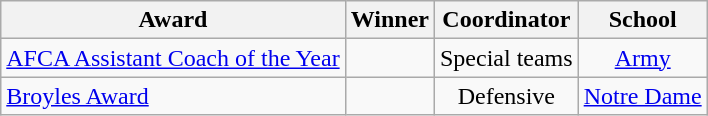<table class="wikitable">
<tr>
<th>Award</th>
<th>Winner</th>
<th>Coordinator</th>
<th>School</th>
</tr>
<tr>
<td><a href='#'>AFCA Assistant Coach of the Year</a></td>
<td></td>
<td align="center">Special teams</td>
<td align="center"><a href='#'>Army</a></td>
</tr>
<tr>
<td><a href='#'>Broyles Award</a></td>
<td></td>
<td align="center">Defensive</td>
<td align="center"><a href='#'>Notre Dame</a></td>
</tr>
</table>
